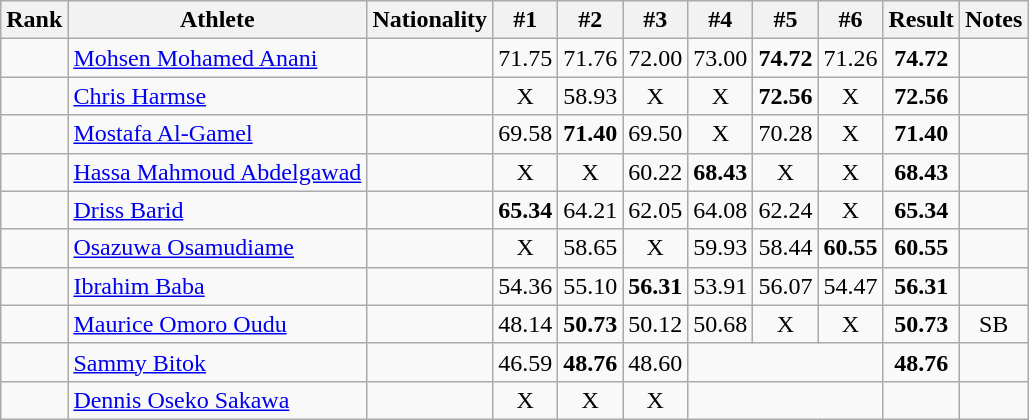<table class="wikitable sortable" style="text-align:center">
<tr>
<th>Rank</th>
<th>Athlete</th>
<th>Nationality</th>
<th>#1</th>
<th>#2</th>
<th>#3</th>
<th>#4</th>
<th>#5</th>
<th>#6</th>
<th>Result</th>
<th>Notes</th>
</tr>
<tr>
<td></td>
<td align=left><a href='#'>Mohsen Mohamed Anani</a></td>
<td align=left></td>
<td>71.75</td>
<td>71.76</td>
<td>72.00</td>
<td>73.00</td>
<td><strong>74.72</strong></td>
<td>71.26</td>
<td><strong>74.72</strong></td>
<td></td>
</tr>
<tr>
<td></td>
<td align=left><a href='#'>Chris Harmse</a></td>
<td align=left></td>
<td>X</td>
<td>58.93</td>
<td>X</td>
<td>X</td>
<td><strong>72.56</strong></td>
<td>X</td>
<td><strong>72.56</strong></td>
<td></td>
</tr>
<tr>
<td></td>
<td align=left><a href='#'>Mostafa Al-Gamel</a></td>
<td align=left></td>
<td>69.58</td>
<td><strong>71.40</strong></td>
<td>69.50</td>
<td>X</td>
<td>70.28</td>
<td>X</td>
<td><strong>71.40</strong></td>
<td></td>
</tr>
<tr>
<td></td>
<td align=left><a href='#'>Hassa Mahmoud Abdelgawad</a></td>
<td align=left></td>
<td>X</td>
<td>X</td>
<td>60.22</td>
<td><strong>68.43</strong></td>
<td>X</td>
<td>X</td>
<td><strong>68.43</strong></td>
<td></td>
</tr>
<tr>
<td></td>
<td align=left><a href='#'>Driss Barid</a></td>
<td align=left></td>
<td><strong>65.34</strong></td>
<td>64.21</td>
<td>62.05</td>
<td>64.08</td>
<td>62.24</td>
<td>X</td>
<td><strong>65.34</strong></td>
<td></td>
</tr>
<tr>
<td></td>
<td align=left><a href='#'>Osazuwa Osamudiame</a></td>
<td align=left></td>
<td>X</td>
<td>58.65</td>
<td>X</td>
<td>59.93</td>
<td>58.44</td>
<td><strong>60.55</strong></td>
<td><strong>60.55</strong></td>
<td></td>
</tr>
<tr>
<td></td>
<td align=left><a href='#'>Ibrahim Baba</a></td>
<td align=left></td>
<td>54.36</td>
<td>55.10</td>
<td><strong>56.31</strong></td>
<td>53.91</td>
<td>56.07</td>
<td>54.47</td>
<td><strong>56.31</strong></td>
<td></td>
</tr>
<tr>
<td></td>
<td align=left><a href='#'>Maurice Omoro Oudu</a></td>
<td align=left></td>
<td>48.14</td>
<td><strong>50.73</strong></td>
<td>50.12</td>
<td>50.68</td>
<td>X</td>
<td>X</td>
<td><strong>50.73</strong></td>
<td>SB</td>
</tr>
<tr>
<td></td>
<td align=left><a href='#'>Sammy Bitok</a></td>
<td align=left></td>
<td>46.59</td>
<td><strong>48.76</strong></td>
<td>48.60</td>
<td colspan=3></td>
<td><strong>48.76</strong></td>
<td></td>
</tr>
<tr>
<td></td>
<td align=left><a href='#'>Dennis Oseko Sakawa</a></td>
<td align=left></td>
<td>X</td>
<td>X</td>
<td>X</td>
<td colspan=3></td>
<td><strong></strong></td>
<td></td>
</tr>
</table>
